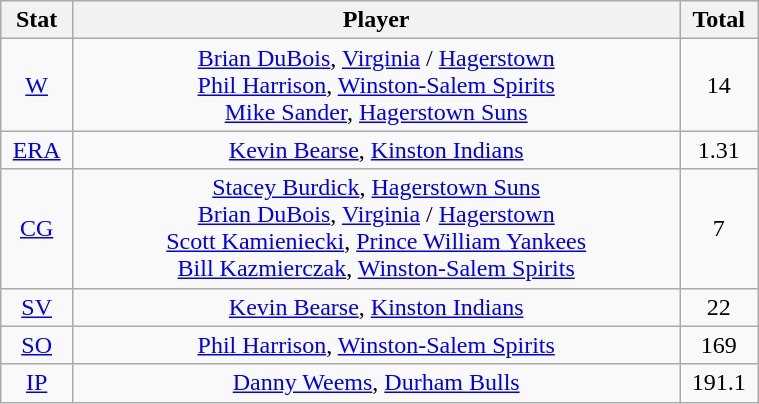<table class="wikitable" width="40%" style="text-align:center;">
<tr>
<th width="5%">Stat</th>
<th width="60%">Player</th>
<th width="5%">Total</th>
</tr>
<tr>
<td><a href='#'>W</a></td>
<td><a href='#'>Brian DuBois</a>, <a href='#'>Virginia</a> / <a href='#'>Hagerstown</a> <br> <a href='#'>Phil Harrison</a>, <a href='#'>Winston-Salem Spirits</a> <br> <a href='#'>Mike Sander</a>, <a href='#'>Hagerstown Suns</a></td>
<td>14</td>
</tr>
<tr>
<td><a href='#'>ERA</a></td>
<td><a href='#'>Kevin Bearse</a>, <a href='#'>Kinston Indians</a></td>
<td>1.31</td>
</tr>
<tr>
<td><a href='#'>CG</a></td>
<td><a href='#'>Stacey Burdick</a>, <a href='#'>Hagerstown Suns</a> <br> <a href='#'>Brian DuBois</a>, <a href='#'>Virginia</a> / <a href='#'>Hagerstown</a> <br> <a href='#'>Scott Kamieniecki</a>, <a href='#'>Prince William Yankees</a> <br> <a href='#'>Bill Kazmierczak</a>, <a href='#'>Winston-Salem Spirits</a></td>
<td>7</td>
</tr>
<tr>
<td><a href='#'>SV</a></td>
<td><a href='#'>Kevin Bearse</a>, <a href='#'>Kinston Indians</a></td>
<td>22</td>
</tr>
<tr>
<td><a href='#'>SO</a></td>
<td><a href='#'>Phil Harrison</a>, <a href='#'>Winston-Salem Spirits</a></td>
<td>169</td>
</tr>
<tr>
<td><a href='#'>IP</a></td>
<td><a href='#'>Danny Weems</a>, <a href='#'>Durham Bulls</a></td>
<td>191.1</td>
</tr>
</table>
